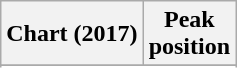<table class="wikitable plainrowheaders sortable">
<tr>
<th>Chart (2017)</th>
<th>Peak<br>position</th>
</tr>
<tr>
</tr>
<tr>
</tr>
</table>
